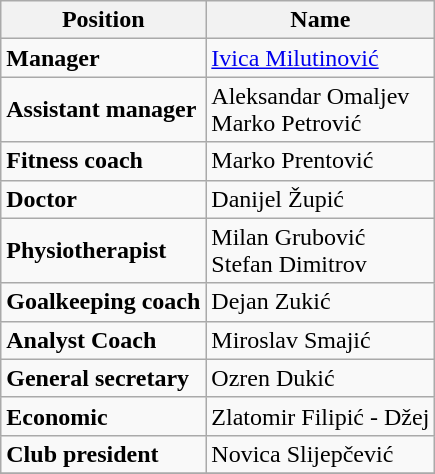<table class="wikitable">
<tr>
<th>Position</th>
<th>Name</th>
</tr>
<tr>
<td><strong>Manager</strong></td>
<td> <a href='#'>Ivica Milutinović</a></td>
</tr>
<tr>
<td><strong>Assistant manager</strong></td>
<td> Aleksandar Omaljev <br>  Marko Petrović</td>
</tr>
<tr>
<td><strong>Fitness coach</strong></td>
<td> Marko Prentović</td>
</tr>
<tr>
<td><strong>Doctor</strong></td>
<td> Danijel Župić</td>
</tr>
<tr>
<td><strong>Physiotherapist</strong></td>
<td> Milan Grubović <br>  Stefan Dimitrov</td>
</tr>
<tr>
<td><strong>Goalkeeping coach</strong></td>
<td> Dejan Zukić</td>
</tr>
<tr>
<td><strong>Analyst Coach</strong></td>
<td> Miroslav Smajić</td>
</tr>
<tr>
<td><strong>General secretary</strong></td>
<td> Ozren Dukić</td>
</tr>
<tr>
<td><strong>Economic</strong></td>
<td> Zlatomir Filipić - Džej</td>
</tr>
<tr>
<td><strong>Club president</strong></td>
<td> Novica Slijepčević</td>
</tr>
<tr>
</tr>
</table>
